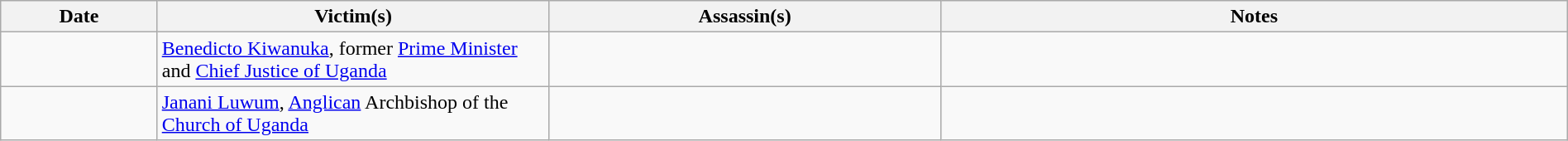<table class="wikitable sortable" style="width:100%">
<tr>
<th style="width:10%">Date</th>
<th style="width:25%">Victim(s)</th>
<th style="width:25%">Assassin(s)</th>
<th style="width:40%">Notes</th>
</tr>
<tr>
<td></td>
<td><a href='#'>Benedicto Kiwanuka</a>, former <a href='#'>Prime Minister</a> and <a href='#'>Chief Justice of Uganda</a></td>
<td></td>
<td></td>
</tr>
<tr>
<td></td>
<td><a href='#'>Janani Luwum</a>, <a href='#'>Anglican</a> Archbishop of the <a href='#'>Church of Uganda</a></td>
<td></td>
<td></td>
</tr>
</table>
